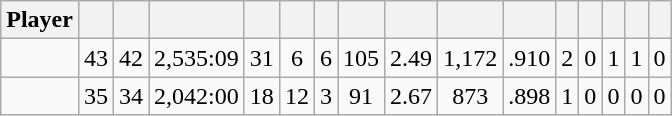<table class="wikitable sortable" style="text-align:center;">
<tr>
<th>Player</th>
<th></th>
<th></th>
<th></th>
<th></th>
<th></th>
<th></th>
<th></th>
<th></th>
<th></th>
<th></th>
<th></th>
<th></th>
<th></th>
<th></th>
<th></th>
</tr>
<tr>
<td></td>
<td>43</td>
<td>42</td>
<td>2,535:09</td>
<td>31</td>
<td>6</td>
<td>6</td>
<td>105</td>
<td>2.49</td>
<td>1,172</td>
<td>.910</td>
<td>2</td>
<td>0</td>
<td>1</td>
<td>1</td>
<td>0</td>
</tr>
<tr>
<td></td>
<td>35</td>
<td>34</td>
<td>2,042:00</td>
<td>18</td>
<td>12</td>
<td>3</td>
<td>91</td>
<td>2.67</td>
<td>873</td>
<td>.898</td>
<td>1</td>
<td>0</td>
<td>0</td>
<td>0</td>
<td>0</td>
</tr>
</table>
